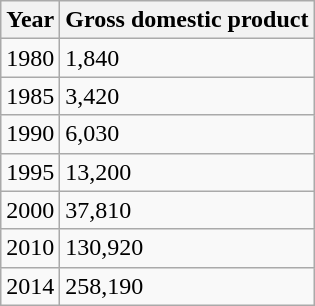<table class="wikitable">
<tr>
<th>Year</th>
<th>Gross domestic product</th>
</tr>
<tr>
<td>1980</td>
<td>1,840</td>
</tr>
<tr>
<td>1985</td>
<td>3,420</td>
</tr>
<tr>
<td>1990</td>
<td>6,030</td>
</tr>
<tr>
<td>1995</td>
<td>13,200</td>
</tr>
<tr>
<td>2000</td>
<td>37,810</td>
</tr>
<tr>
<td>2010</td>
<td>130,920</td>
</tr>
<tr>
<td>2014</td>
<td>258,190</td>
</tr>
</table>
